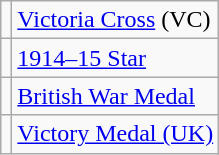<table class="wikitable">
<tr>
<td></td>
<td><a href='#'>Victoria Cross</a> (VC)</td>
</tr>
<tr>
<td></td>
<td><a href='#'>1914–15 Star</a></td>
</tr>
<tr>
<td></td>
<td><a href='#'>British War Medal</a></td>
</tr>
<tr>
<td></td>
<td><a href='#'>Victory Medal (UK)</a></td>
</tr>
</table>
